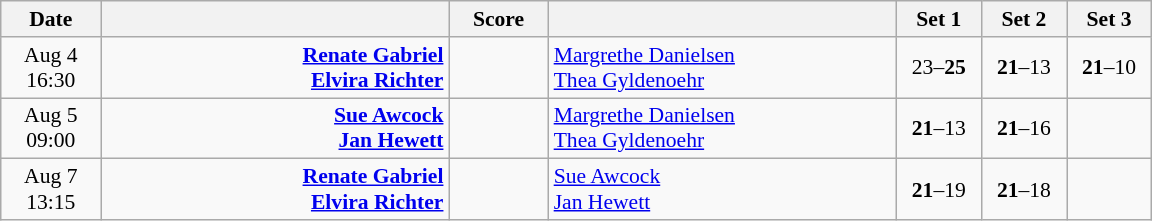<table class="wikitable" style="text-align: center; font-size:90% ">
<tr>
<th width="60">Date</th>
<th align="right" width="225"></th>
<th width="60">Score</th>
<th align="left" width="225"></th>
<th width="50">Set 1</th>
<th width="50">Set 2</th>
<th width="50">Set 3</th>
</tr>
<tr>
<td>Aug 4<br>16:30</td>
<td align="right"><strong><a href='#'>Renate Gabriel</a> <br><a href='#'>Elvira Richter</a> </strong></td>
<td align="center"></td>
<td align="left"> <a href='#'>Margrethe Danielsen</a><br> <a href='#'>Thea Gyldenoehr</a></td>
<td>23–<strong>25</strong></td>
<td><strong>21</strong>–13</td>
<td><strong>21</strong>–10</td>
</tr>
<tr>
<td>Aug 5<br>09:00</td>
<td align="right"><strong><a href='#'>Sue Awcock</a> <br><a href='#'>Jan Hewett</a> </strong></td>
<td align="center"></td>
<td align="left"> <a href='#'>Margrethe Danielsen</a><br> <a href='#'>Thea Gyldenoehr</a></td>
<td><strong>21</strong>–13</td>
<td><strong>21</strong>–16</td>
<td></td>
</tr>
<tr>
<td>Aug 7<br>13:15</td>
<td align="right"><strong><a href='#'>Renate Gabriel</a> <br><a href='#'>Elvira Richter</a> </strong></td>
<td align="center"></td>
<td align="left"> <a href='#'>Sue Awcock</a><br> <a href='#'>Jan Hewett</a></td>
<td><strong>21</strong>–19</td>
<td><strong>21</strong>–18</td>
<td></td>
</tr>
</table>
